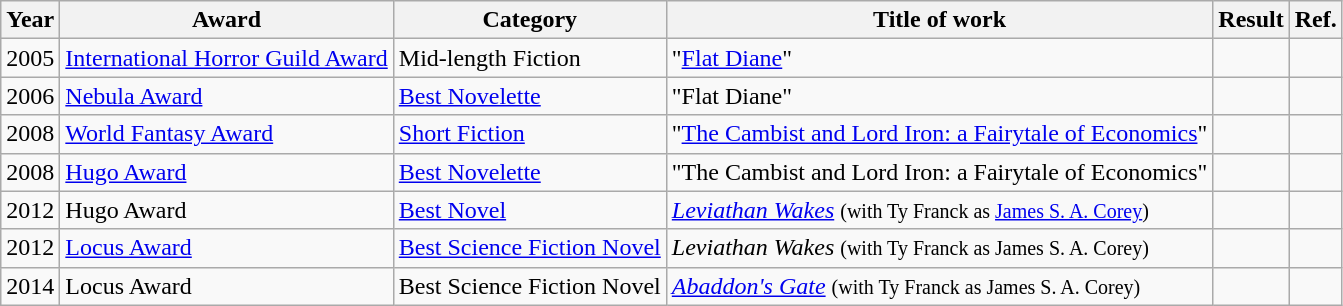<table class="wikitable sortable">
<tr>
<th>Year</th>
<th>Award</th>
<th>Category</th>
<th>Title of work</th>
<th>Result</th>
<th>Ref.</th>
</tr>
<tr>
<td>2005</td>
<td><a href='#'>International Horror Guild Award</a></td>
<td>Mid-length Fiction</td>
<td>"<a href='#'>Flat Diane</a>"</td>
<td></td>
<td></td>
</tr>
<tr>
<td>2006</td>
<td><a href='#'>Nebula Award</a></td>
<td><a href='#'>Best Novelette</a></td>
<td>"Flat Diane"</td>
<td></td>
<td></td>
</tr>
<tr>
<td>2008</td>
<td><a href='#'>World Fantasy Award</a></td>
<td><a href='#'>Short Fiction</a></td>
<td>"<a href='#'>The Cambist and Lord Iron: a Fairytale of Economics</a>"</td>
<td></td>
<td></td>
</tr>
<tr>
<td>2008</td>
<td><a href='#'>Hugo Award</a></td>
<td><a href='#'>Best Novelette</a></td>
<td>"The Cambist and Lord Iron: a Fairytale of Economics"</td>
<td></td>
<td></td>
</tr>
<tr>
<td>2012</td>
<td>Hugo Award</td>
<td><a href='#'>Best Novel</a></td>
<td><em><a href='#'>Leviathan Wakes</a></em> <small>(with Ty Franck as <a href='#'>James S. A. Corey</a>)</small></td>
<td></td>
<td></td>
</tr>
<tr>
<td>2012</td>
<td><a href='#'>Locus Award</a></td>
<td><a href='#'>Best Science Fiction Novel</a></td>
<td><em>Leviathan Wakes</em> <small>(with Ty Franck as James S. A. Corey)</small></td>
<td></td>
<td></td>
</tr>
<tr>
<td>2014</td>
<td>Locus Award</td>
<td>Best Science Fiction Novel</td>
<td><em><a href='#'>Abaddon's Gate</a></em> <small>(with Ty Franck as James S. A. Corey)</small></td>
<td></td>
<td></td>
</tr>
</table>
